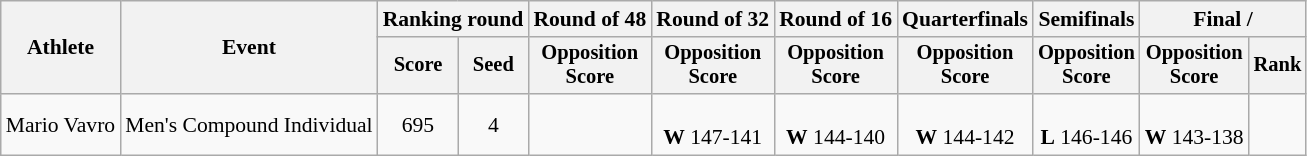<table class="wikitable" style="font-size:90%">
<tr>
<th rowspan=2>Athlete</th>
<th rowspan=2>Event</th>
<th colspan="2">Ranking round</th>
<th>Round of 48</th>
<th>Round of 32</th>
<th>Round of 16</th>
<th>Quarterfinals</th>
<th>Semifinals</th>
<th colspan="2">Final / </th>
</tr>
<tr style="font-size:95%">
<th>Score</th>
<th>Seed</th>
<th>Opposition<br>Score</th>
<th>Opposition<br>Score</th>
<th>Opposition<br>Score</th>
<th>Opposition<br>Score</th>
<th>Opposition<br>Score</th>
<th>Opposition<br>Score</th>
<th>Rank</th>
</tr>
<tr align=center>
<td align=left>Mario Vavro</td>
<td align=left>Men's Compound Individual</td>
<td>695</td>
<td>4</td>
<td></td>
<td><br><strong>W</strong> 147-141</td>
<td><br><strong>W</strong> 144-140</td>
<td><br><strong>W</strong> 144-142</td>
<td><br><strong>L</strong> 146-146</td>
<td><br><strong>W</strong> 143-138</td>
<td></td>
</tr>
</table>
